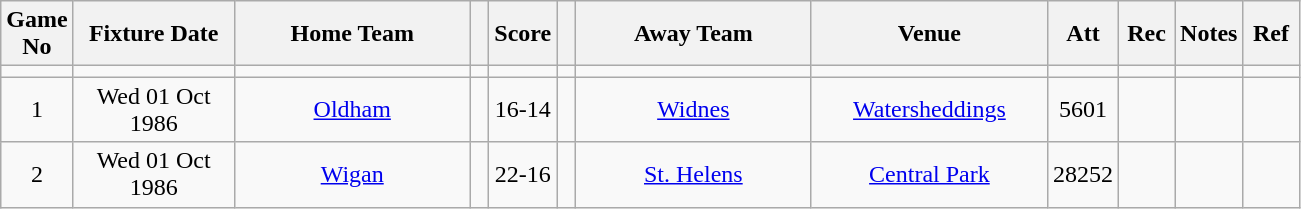<table class="wikitable" style="text-align:center;">
<tr>
<th width=20 abbr="No">Game No</th>
<th width=100 abbr="Date">Fixture Date</th>
<th width=150 abbr="Home Team">Home Team</th>
<th width=5 abbr="space"></th>
<th width=20 abbr="Score">Score</th>
<th width=5 abbr="space"></th>
<th width=150 abbr="Away Team">Away Team</th>
<th width=150 abbr="Venue">Venue</th>
<th width=30 abbr="Att">Att</th>
<th width=30 abbr="Rec">Rec</th>
<th width=20 abbr="Notes">Notes</th>
<th width=30 abbr="Ref">Ref</th>
</tr>
<tr>
<td></td>
<td></td>
<td></td>
<td></td>
<td></td>
<td></td>
<td></td>
<td></td>
<td></td>
<td></td>
<td></td>
</tr>
<tr>
<td>1</td>
<td>Wed 01 Oct 1986</td>
<td><a href='#'>Oldham</a></td>
<td></td>
<td>16-14</td>
<td></td>
<td><a href='#'>Widnes</a></td>
<td><a href='#'>Watersheddings</a></td>
<td>5601</td>
<td></td>
<td></td>
<td></td>
</tr>
<tr>
<td>2</td>
<td>Wed 01 Oct 1986</td>
<td><a href='#'>Wigan</a></td>
<td></td>
<td>22-16</td>
<td></td>
<td><a href='#'>St. Helens</a></td>
<td><a href='#'>Central Park</a></td>
<td>28252</td>
<td></td>
<td></td>
<td></td>
</tr>
</table>
